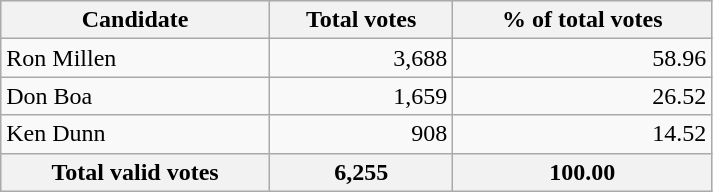<table style="width:475px;" class="wikitable">
<tr bgcolor="#EEEEEE">
<th align="left">Candidate</th>
<th align="right">Total votes</th>
<th align="right">% of total votes</th>
</tr>
<tr>
<td align="left">Ron Millen</td>
<td align="right">3,688</td>
<td align="right">58.96</td>
</tr>
<tr>
<td align="left">Don Boa</td>
<td align="right">1,659</td>
<td align="right">26.52</td>
</tr>
<tr>
<td align="left">Ken Dunn</td>
<td align="right">908</td>
<td align="right">14.52</td>
</tr>
<tr bgcolor="#EEEEEE">
<th align="left">Total valid votes</th>
<th align="right">6,255</th>
<th align="right">100.00</th>
</tr>
</table>
